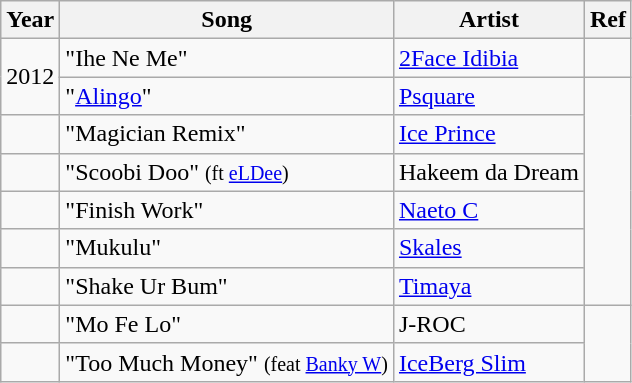<table class="wikitable">
<tr>
<th>Year</th>
<th>Song</th>
<th>Artist</th>
<th>Ref</th>
</tr>
<tr>
<td rowspan="2">2012</td>
<td>"Ihe Ne Me"</td>
<td><a href='#'>2Face Idibia</a></td>
<td></td>
</tr>
<tr>
<td>"<a href='#'>Alingo</a>"</td>
<td><a href='#'>Psquare</a></td>
<td rowspan="6"></td>
</tr>
<tr>
<td></td>
<td>"Magician Remix"</td>
<td><a href='#'>Ice Prince</a></td>
</tr>
<tr>
<td></td>
<td>"Scoobi Doo" <small>(ft <a href='#'>eLDee</a>)</small></td>
<td>Hakeem da Dream</td>
</tr>
<tr>
<td></td>
<td>"Finish Work"</td>
<td><a href='#'>Naeto C</a></td>
</tr>
<tr>
<td></td>
<td>"Mukulu"</td>
<td><a href='#'>Skales</a></td>
</tr>
<tr>
<td></td>
<td>"Shake Ur Bum"</td>
<td><a href='#'>Timaya</a></td>
</tr>
<tr>
<td></td>
<td>"Mo Fe Lo"</td>
<td>J-ROC</td>
<td rowspan="2"></td>
</tr>
<tr>
<td></td>
<td>"Too Much Money" <small>(feat <a href='#'>Banky W</a>)</small></td>
<td><a href='#'>IceBerg Slim</a></td>
</tr>
</table>
